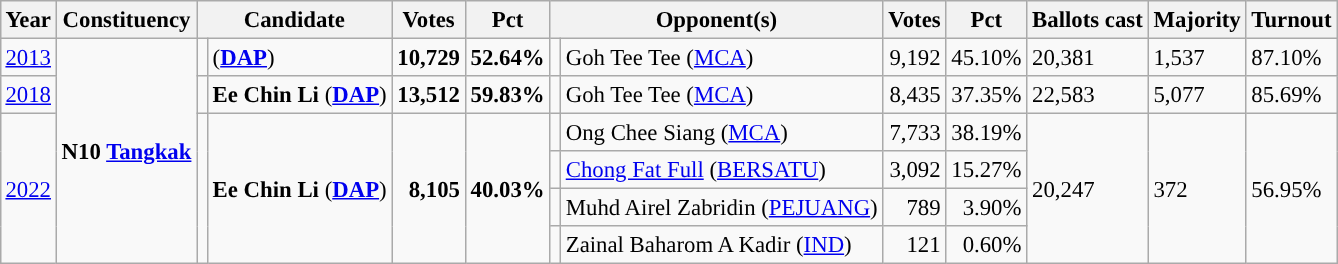<table class="wikitable" style="margin:0.5em ; font-size:95%">
<tr>
<th>Year</th>
<th>Constituency</th>
<th colspan="2">Candidate</th>
<th>Votes</th>
<th>Pct</th>
<th colspan="2">Opponent(s)</th>
<th>Votes</th>
<th>Pct</th>
<th>Ballots cast</th>
<th>Majority</th>
<th>Turnout</th>
</tr>
<tr>
<td><a href='#'>2013</a></td>
<td rowspan="6"><strong>N10 <a href='#'>Tangkak</a></strong></td>
<td></td>
<td> (<a href='#'><strong>DAP</strong></a>)</td>
<td align=right><strong>10,729</strong></td>
<td><strong>52.64%</strong></td>
<td></td>
<td>Goh Tee Tee (<a href='#'>MCA</a>)</td>
<td align=right>9,192</td>
<td>45.10%</td>
<td>20,381</td>
<td>1,537</td>
<td>87.10%</td>
</tr>
<tr>
<td><a href='#'>2018</a></td>
<td></td>
<td><strong>Ee Chin Li</strong> (<a href='#'><strong>DAP</strong></a>)</td>
<td align=right><strong>13,512</strong></td>
<td><strong>59.83%</strong></td>
<td></td>
<td>Goh Tee Tee (<a href='#'>MCA</a>)</td>
<td align=right>8,435</td>
<td>37.35%</td>
<td>22,583</td>
<td>5,077</td>
<td>85.69%</td>
</tr>
<tr>
<td rowspan="4"><a href='#'>2022</a></td>
<td rowspan="4" ></td>
<td rowspan="4"><strong>Ee Chin Li</strong> (<a href='#'><strong>DAP</strong></a>)</td>
<td rowspan="4"  align=right><strong>8,105</strong></td>
<td rowspan="4"><strong>40.03%</strong></td>
<td></td>
<td>Ong Chee Siang (<a href='#'>MCA</a>)</td>
<td align=right>7,733</td>
<td>38.19%</td>
<td rowspan="4">20,247</td>
<td rowspan="4">372</td>
<td rowspan="4">56.95%</td>
</tr>
<tr>
<td></td>
<td><a href='#'>Chong Fat Full</a> (<a href='#'>BERSATU</a>)</td>
<td align=right>3,092</td>
<td>15.27%</td>
</tr>
<tr>
<td></td>
<td>Muhd Airel Zabridin (<a href='#'>PEJUANG</a>)</td>
<td align=right>789</td>
<td align=right>3.90%</td>
</tr>
<tr>
<td></td>
<td>Zainal Baharom A Kadir (<a href='#'>IND</a>)</td>
<td align=right>121</td>
<td align=right>0.60%</td>
</tr>
</table>
